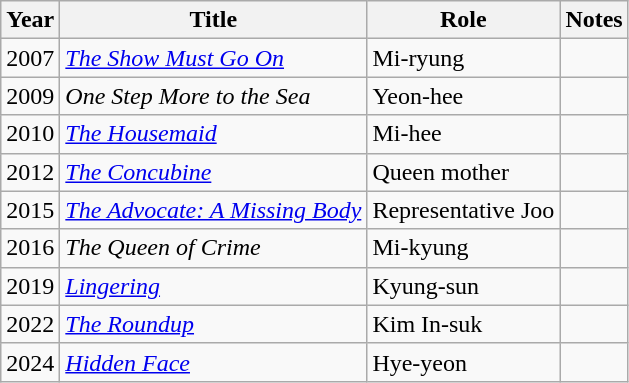<table class="wikitable plainrowheader">
<tr>
<th scope="col">Year</th>
<th scope="col">Title</th>
<th scope="col">Role</th>
<th scope="col">Notes</th>
</tr>
<tr>
<td>2007</td>
<td><em><a href='#'>The Show Must Go On</a></em></td>
<td>Mi-ryung</td>
<td></td>
</tr>
<tr>
<td>2009</td>
<td><em>One Step More to the Sea</em></td>
<td>Yeon-hee</td>
<td></td>
</tr>
<tr>
<td>2010</td>
<td><em><a href='#'>The Housemaid</a></em></td>
<td>Mi-hee</td>
<td></td>
</tr>
<tr>
<td>2012</td>
<td><em><a href='#'>The Concubine</a></em></td>
<td>Queen mother</td>
<td></td>
</tr>
<tr>
<td>2015</td>
<td><em><a href='#'>The Advocate: A Missing Body</a></em></td>
<td>Representative Joo</td>
<td></td>
</tr>
<tr>
<td>2016</td>
<td><em>The Queen of Crime</em></td>
<td>Mi-kyung</td>
<td></td>
</tr>
<tr>
<td>2019</td>
<td><em><a href='#'>Lingering</a></em></td>
<td>Kyung-sun</td>
<td></td>
</tr>
<tr>
<td>2022</td>
<td><em><a href='#'>The Roundup</a></em></td>
<td>Kim In-suk</td>
<td></td>
</tr>
<tr>
<td>2024</td>
<td><em><a href='#'>Hidden Face</a></em></td>
<td>Hye-yeon</td>
<td></td>
</tr>
</table>
